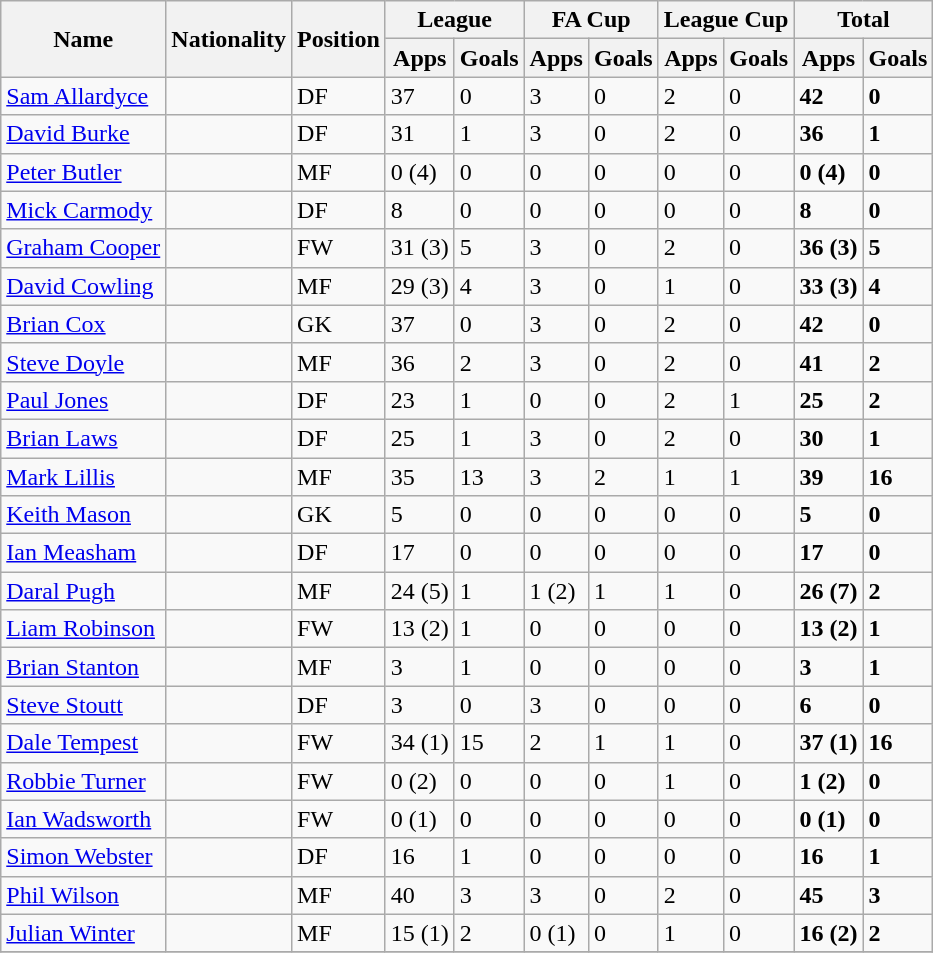<table class="wikitable sortable">
<tr>
<th scope=col rowspan=2>Name</th>
<th scope=col rowspan=2>Nationality</th>
<th scope=col rowspan=2>Position</th>
<th colspan=2>League</th>
<th colspan=2>FA Cup</th>
<th colspan=2>League Cup</th>
<th colspan=2>Total</th>
</tr>
<tr>
<th>Apps</th>
<th>Goals</th>
<th>Apps</th>
<th>Goals</th>
<th>Apps</th>
<th>Goals</th>
<th>Apps</th>
<th>Goals</th>
</tr>
<tr>
<td><a href='#'>Sam Allardyce</a></td>
<td></td>
<td>DF</td>
<td>37</td>
<td>0</td>
<td>3</td>
<td>0</td>
<td>2</td>
<td>0</td>
<td><strong>42</strong></td>
<td><strong>0</strong></td>
</tr>
<tr>
<td><a href='#'>David Burke</a></td>
<td></td>
<td>DF</td>
<td>31</td>
<td>1</td>
<td>3</td>
<td>0</td>
<td>2</td>
<td>0</td>
<td><strong>36</strong></td>
<td><strong>1</strong></td>
</tr>
<tr>
<td><a href='#'>Peter Butler</a></td>
<td></td>
<td>MF</td>
<td>0 (4)</td>
<td>0</td>
<td>0</td>
<td>0</td>
<td>0</td>
<td>0</td>
<td><strong>0 (4)</strong></td>
<td><strong>0</strong></td>
</tr>
<tr>
<td><a href='#'>Mick Carmody</a></td>
<td></td>
<td>DF</td>
<td>8</td>
<td>0</td>
<td>0</td>
<td>0</td>
<td>0</td>
<td>0</td>
<td><strong>8</strong></td>
<td><strong>0</strong></td>
</tr>
<tr>
<td><a href='#'>Graham Cooper</a></td>
<td></td>
<td>FW</td>
<td>31 (3)</td>
<td>5</td>
<td>3</td>
<td>0</td>
<td>2</td>
<td>0</td>
<td><strong>36 (3)</strong></td>
<td><strong>5</strong></td>
</tr>
<tr>
<td><a href='#'>David Cowling</a></td>
<td></td>
<td>MF</td>
<td>29 (3)</td>
<td>4</td>
<td>3</td>
<td>0</td>
<td>1</td>
<td>0</td>
<td><strong>33 (3)</strong></td>
<td><strong>4</strong></td>
</tr>
<tr>
<td><a href='#'>Brian Cox</a></td>
<td></td>
<td>GK</td>
<td>37</td>
<td>0</td>
<td>3</td>
<td>0</td>
<td>2</td>
<td>0</td>
<td><strong>42</strong></td>
<td><strong>0</strong></td>
</tr>
<tr>
<td><a href='#'>Steve Doyle</a></td>
<td></td>
<td>MF</td>
<td>36</td>
<td>2</td>
<td>3</td>
<td>0</td>
<td>2</td>
<td>0</td>
<td><strong>41</strong></td>
<td><strong>2</strong></td>
</tr>
<tr>
<td><a href='#'>Paul Jones</a></td>
<td></td>
<td>DF</td>
<td>23</td>
<td>1</td>
<td>0</td>
<td>0</td>
<td>2</td>
<td>1</td>
<td><strong>25</strong></td>
<td><strong>2</strong></td>
</tr>
<tr>
<td><a href='#'>Brian Laws</a></td>
<td></td>
<td>DF</td>
<td>25</td>
<td>1</td>
<td>3</td>
<td>0</td>
<td>2</td>
<td>0</td>
<td><strong>30</strong></td>
<td><strong>1</strong></td>
</tr>
<tr>
<td><a href='#'>Mark Lillis</a></td>
<td></td>
<td>MF</td>
<td>35</td>
<td>13</td>
<td>3</td>
<td>2</td>
<td>1</td>
<td>1</td>
<td><strong>39</strong></td>
<td><strong>16</strong></td>
</tr>
<tr>
<td><a href='#'>Keith Mason</a></td>
<td></td>
<td>GK</td>
<td>5</td>
<td>0</td>
<td>0</td>
<td>0</td>
<td>0</td>
<td>0</td>
<td><strong>5</strong></td>
<td><strong>0</strong></td>
</tr>
<tr>
<td><a href='#'>Ian Measham</a></td>
<td></td>
<td>DF</td>
<td>17</td>
<td>0</td>
<td>0</td>
<td>0</td>
<td>0</td>
<td>0</td>
<td><strong>17</strong></td>
<td><strong>0</strong></td>
</tr>
<tr>
<td><a href='#'>Daral Pugh</a></td>
<td></td>
<td>MF</td>
<td>24 (5)</td>
<td>1</td>
<td>1 (2)</td>
<td>1</td>
<td>1</td>
<td>0</td>
<td><strong>26 (7)</strong></td>
<td><strong>2</strong></td>
</tr>
<tr>
<td><a href='#'>Liam Robinson</a></td>
<td></td>
<td>FW</td>
<td>13 (2)</td>
<td>1</td>
<td>0</td>
<td>0</td>
<td>0</td>
<td>0</td>
<td><strong>13 (2)</strong></td>
<td><strong>1</strong></td>
</tr>
<tr>
<td><a href='#'>Brian Stanton</a></td>
<td></td>
<td>MF</td>
<td>3</td>
<td>1</td>
<td>0</td>
<td>0</td>
<td>0</td>
<td>0</td>
<td><strong>3</strong></td>
<td><strong>1</strong></td>
</tr>
<tr>
<td><a href='#'>Steve Stoutt</a></td>
<td></td>
<td>DF</td>
<td>3</td>
<td>0</td>
<td>3</td>
<td>0</td>
<td>0</td>
<td>0</td>
<td><strong>6</strong></td>
<td><strong>0</strong></td>
</tr>
<tr>
<td><a href='#'>Dale Tempest</a></td>
<td></td>
<td>FW</td>
<td>34 (1)</td>
<td>15</td>
<td>2</td>
<td>1</td>
<td>1</td>
<td>0</td>
<td><strong>37 (1)</strong></td>
<td><strong>16</strong></td>
</tr>
<tr>
<td><a href='#'>Robbie Turner</a></td>
<td></td>
<td>FW</td>
<td>0 (2)</td>
<td>0</td>
<td>0</td>
<td>0</td>
<td>1</td>
<td>0</td>
<td><strong>1 (2)</strong></td>
<td><strong>0</strong></td>
</tr>
<tr>
<td><a href='#'>Ian Wadsworth</a></td>
<td></td>
<td>FW</td>
<td>0 (1)</td>
<td>0</td>
<td>0</td>
<td>0</td>
<td>0</td>
<td>0</td>
<td><strong>0 (1)</strong></td>
<td><strong>0</strong></td>
</tr>
<tr>
<td><a href='#'>Simon Webster</a></td>
<td></td>
<td>DF</td>
<td>16</td>
<td>1</td>
<td>0</td>
<td>0</td>
<td>0</td>
<td>0</td>
<td><strong>16</strong></td>
<td><strong>1</strong></td>
</tr>
<tr>
<td><a href='#'>Phil Wilson</a></td>
<td></td>
<td>MF</td>
<td>40</td>
<td>3</td>
<td>3</td>
<td>0</td>
<td>2</td>
<td>0</td>
<td><strong>45</strong></td>
<td><strong>3</strong></td>
</tr>
<tr>
<td><a href='#'>Julian Winter</a></td>
<td></td>
<td>MF</td>
<td>15 (1)</td>
<td>2</td>
<td>0 (1)</td>
<td>0</td>
<td>1</td>
<td>0</td>
<td><strong>16 (2)</strong></td>
<td><strong>2</strong></td>
</tr>
<tr>
</tr>
</table>
